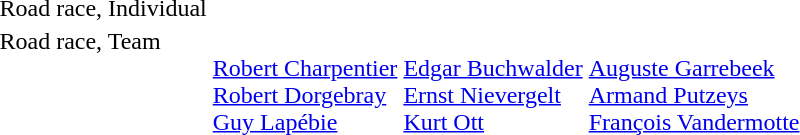<table>
<tr>
<td>Road race, Individual<br></td>
<td></td>
<td></td>
<td></td>
</tr>
<tr valign="top">
<td>Road race, Team<br></td>
<td><br><a href='#'>Robert Charpentier</a><br><a href='#'>Robert Dorgebray</a><br><a href='#'>Guy Lapébie</a></td>
<td><br><a href='#'>Edgar Buchwalder</a><br><a href='#'>Ernst Nievergelt</a><br><a href='#'>Kurt Ott</a></td>
<td><br><a href='#'>Auguste Garrebeek</a><br><a href='#'>Armand Putzeys</a><br><a href='#'>François Vandermotte</a></td>
</tr>
</table>
